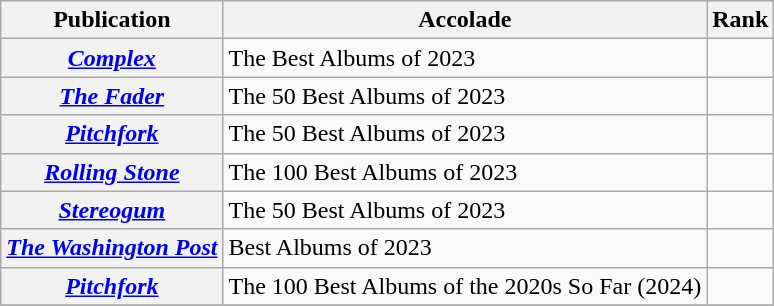<table class="wikitable sortable plainrowheaders">
<tr>
<th scope="col">Publication</th>
<th scope="col">Accolade</th>
<th scope="col">Rank</th>
</tr>
<tr>
<th scope="row"><em><a href='#'>Complex</a></em></th>
<td>The Best Albums of 2023</td>
<td></td>
</tr>
<tr>
<th scope="row"><em><a href='#'>The Fader</a></em></th>
<td>The 50 Best Albums of 2023</td>
<td></td>
</tr>
<tr>
<th scope="row"><em><a href='#'>Pitchfork</a></em></th>
<td>The 50 Best Albums of 2023</td>
<td></td>
</tr>
<tr>
<th scope="row"><em><a href='#'>Rolling Stone</a></em></th>
<td>The 100 Best Albums of 2023</td>
<td></td>
</tr>
<tr>
<th scope="row"><em><a href='#'>Stereogum</a></em></th>
<td>The 50 Best Albums of 2023</td>
<td></td>
</tr>
<tr>
<th scope="row"><em><a href='#'>The Washington Post</a></em></th>
<td>Best Albums of 2023</td>
<td></td>
</tr>
<tr>
<th scope="row"><em><a href='#'>Pitchfork</a></em></th>
<td>The 100 Best Albums of the 2020s So Far (2024)</td>
<td></td>
</tr>
<tr>
</tr>
</table>
